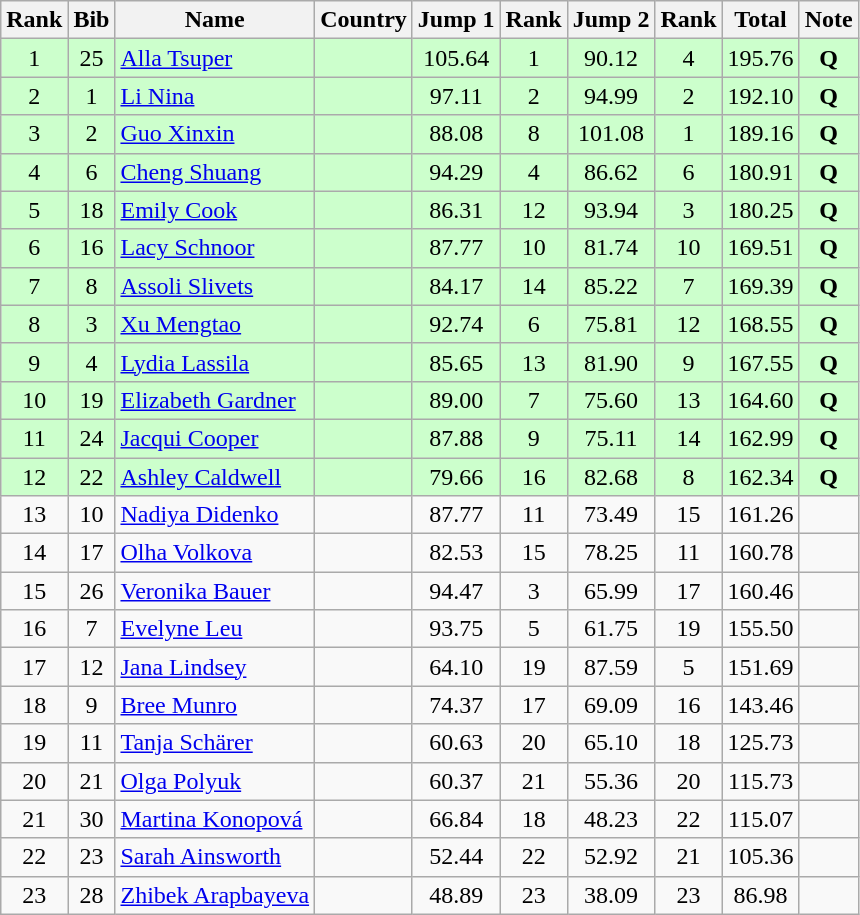<table class="wikitable sortable" style="text-align:center">
<tr>
<th>Rank</th>
<th>Bib</th>
<th>Name</th>
<th>Country</th>
<th>Jump 1</th>
<th>Rank</th>
<th>Jump 2</th>
<th>Rank</th>
<th>Total</th>
<th>Note</th>
</tr>
<tr bgcolor="#ccffcc">
<td>1</td>
<td>25</td>
<td align=left><a href='#'>Alla Tsuper</a></td>
<td align=left></td>
<td>105.64</td>
<td>1</td>
<td>90.12</td>
<td>4</td>
<td>195.76</td>
<td><strong>Q</strong></td>
</tr>
<tr bgcolor="#ccffcc">
<td>2</td>
<td>1</td>
<td align=left><a href='#'>Li Nina</a></td>
<td align=left></td>
<td>97.11</td>
<td>2</td>
<td>94.99</td>
<td>2</td>
<td>192.10</td>
<td><strong>Q</strong></td>
</tr>
<tr bgcolor="#ccffcc">
<td>3</td>
<td>2</td>
<td align=left><a href='#'>Guo Xinxin</a></td>
<td align=left></td>
<td>88.08</td>
<td>8</td>
<td>101.08</td>
<td>1</td>
<td>189.16</td>
<td><strong>Q</strong></td>
</tr>
<tr bgcolor="#ccffcc">
<td>4</td>
<td>6</td>
<td align=left><a href='#'>Cheng Shuang</a></td>
<td align=left></td>
<td>94.29</td>
<td>4</td>
<td>86.62</td>
<td>6</td>
<td>180.91</td>
<td><strong>Q</strong></td>
</tr>
<tr bgcolor="#ccffcc">
<td>5</td>
<td>18</td>
<td align=left><a href='#'>Emily Cook</a></td>
<td align=left></td>
<td>86.31</td>
<td>12</td>
<td>93.94</td>
<td>3</td>
<td>180.25</td>
<td><strong>Q</strong></td>
</tr>
<tr bgcolor="#ccffcc">
<td>6</td>
<td>16</td>
<td align=left><a href='#'>Lacy Schnoor</a></td>
<td align=left></td>
<td>87.77</td>
<td>10</td>
<td>81.74</td>
<td>10</td>
<td>169.51</td>
<td><strong>Q</strong></td>
</tr>
<tr bgcolor="#ccffcc">
<td>7</td>
<td>8</td>
<td align=left><a href='#'>Assoli Slivets</a></td>
<td align=left></td>
<td>84.17</td>
<td>14</td>
<td>85.22</td>
<td>7</td>
<td>169.39</td>
<td><strong>Q</strong></td>
</tr>
<tr bgcolor="#ccffcc">
<td>8</td>
<td>3</td>
<td align=left><a href='#'>Xu Mengtao</a></td>
<td align=left></td>
<td>92.74</td>
<td>6</td>
<td>75.81</td>
<td>12</td>
<td>168.55</td>
<td><strong>Q</strong></td>
</tr>
<tr bgcolor="#ccffcc">
<td>9</td>
<td>4</td>
<td align=left><a href='#'>Lydia Lassila</a></td>
<td align=left></td>
<td>85.65</td>
<td>13</td>
<td>81.90</td>
<td>9</td>
<td>167.55</td>
<td><strong>Q</strong></td>
</tr>
<tr bgcolor="#ccffcc">
<td>10</td>
<td>19</td>
<td align=left><a href='#'>Elizabeth Gardner</a></td>
<td align=left></td>
<td>89.00</td>
<td>7</td>
<td>75.60</td>
<td>13</td>
<td>164.60</td>
<td><strong>Q</strong></td>
</tr>
<tr bgcolor="#ccffcc">
<td>11</td>
<td>24</td>
<td align=left><a href='#'>Jacqui Cooper</a></td>
<td align=left></td>
<td>87.88</td>
<td>9</td>
<td>75.11</td>
<td>14</td>
<td>162.99</td>
<td><strong>Q</strong></td>
</tr>
<tr bgcolor="#ccffcc">
<td>12</td>
<td>22</td>
<td align=left><a href='#'>Ashley Caldwell</a></td>
<td align=left></td>
<td>79.66</td>
<td>16</td>
<td>82.68</td>
<td>8</td>
<td>162.34</td>
<td><strong>Q</strong></td>
</tr>
<tr>
<td>13</td>
<td>10</td>
<td align=left><a href='#'>Nadiya Didenko</a></td>
<td align=left></td>
<td>87.77</td>
<td>11</td>
<td>73.49</td>
<td>15</td>
<td>161.26</td>
<td></td>
</tr>
<tr>
<td>14</td>
<td>17</td>
<td align=left><a href='#'>Olha Volkova</a></td>
<td align=left></td>
<td>82.53</td>
<td>15</td>
<td>78.25</td>
<td>11</td>
<td>160.78</td>
<td></td>
</tr>
<tr>
<td>15</td>
<td>26</td>
<td align=left><a href='#'>Veronika Bauer</a></td>
<td align=left></td>
<td>94.47</td>
<td>3</td>
<td>65.99</td>
<td>17</td>
<td>160.46</td>
<td></td>
</tr>
<tr>
<td>16</td>
<td>7</td>
<td align=left><a href='#'>Evelyne Leu</a></td>
<td align=left></td>
<td>93.75</td>
<td>5</td>
<td>61.75</td>
<td>19</td>
<td>155.50</td>
<td></td>
</tr>
<tr>
<td>17</td>
<td>12</td>
<td align=left><a href='#'>Jana Lindsey</a></td>
<td align=left></td>
<td>64.10</td>
<td>19</td>
<td>87.59</td>
<td>5</td>
<td>151.69</td>
<td></td>
</tr>
<tr>
<td>18</td>
<td>9</td>
<td align=left><a href='#'>Bree Munro</a></td>
<td align=left></td>
<td>74.37</td>
<td>17</td>
<td>69.09</td>
<td>16</td>
<td>143.46</td>
<td></td>
</tr>
<tr>
<td>19</td>
<td>11</td>
<td align=left><a href='#'>Tanja Schärer</a></td>
<td align=left></td>
<td>60.63</td>
<td>20</td>
<td>65.10</td>
<td>18</td>
<td>125.73</td>
<td></td>
</tr>
<tr>
<td>20</td>
<td>21</td>
<td align=left><a href='#'>Olga Polyuk</a></td>
<td align=left></td>
<td>60.37</td>
<td>21</td>
<td>55.36</td>
<td>20</td>
<td>115.73</td>
<td></td>
</tr>
<tr>
<td>21</td>
<td>30</td>
<td align=left><a href='#'>Martina Konopová</a></td>
<td align=left></td>
<td>66.84</td>
<td>18</td>
<td>48.23</td>
<td>22</td>
<td>115.07</td>
<td></td>
</tr>
<tr>
<td>22</td>
<td>23</td>
<td align=left><a href='#'>Sarah Ainsworth</a></td>
<td align=left></td>
<td>52.44</td>
<td>22</td>
<td>52.92</td>
<td>21</td>
<td>105.36</td>
<td></td>
</tr>
<tr>
<td>23</td>
<td>28</td>
<td align=left><a href='#'>Zhibek Arapbayeva</a></td>
<td align=left></td>
<td>48.89</td>
<td>23</td>
<td>38.09</td>
<td>23</td>
<td>86.98</td>
<td></td>
</tr>
</table>
